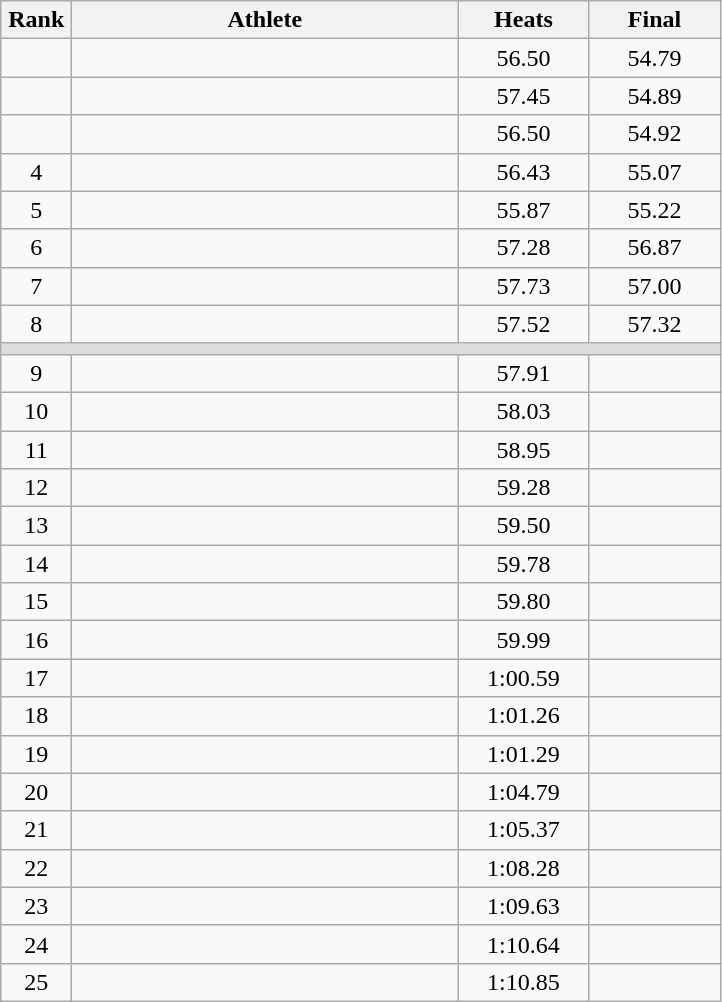<table class=wikitable style="text-align:center">
<tr>
<th width=40>Rank</th>
<th width=250>Athlete</th>
<th width=80>Heats</th>
<th width=80>Final</th>
</tr>
<tr>
<td></td>
<td align=left></td>
<td>56.50</td>
<td>54.79</td>
</tr>
<tr>
<td></td>
<td align=left></td>
<td>57.45</td>
<td>54.89</td>
</tr>
<tr>
<td></td>
<td align=left></td>
<td>56.50</td>
<td>54.92</td>
</tr>
<tr>
<td>4</td>
<td align=left></td>
<td>56.43</td>
<td>55.07</td>
</tr>
<tr>
<td>5</td>
<td align=left></td>
<td>55.87</td>
<td>55.22</td>
</tr>
<tr>
<td>6</td>
<td align=left></td>
<td>57.28</td>
<td>56.87</td>
</tr>
<tr>
<td>7</td>
<td align=left></td>
<td>57.73</td>
<td>57.00</td>
</tr>
<tr>
<td>8</td>
<td align=left></td>
<td>57.52</td>
<td>57.32</td>
</tr>
<tr bgcolor=#DDDDDD>
<td colspan=4></td>
</tr>
<tr>
<td>9</td>
<td align=left></td>
<td>57.91</td>
<td></td>
</tr>
<tr>
<td>10</td>
<td align=left></td>
<td>58.03</td>
<td></td>
</tr>
<tr>
<td>11</td>
<td align=left></td>
<td>58.95</td>
<td></td>
</tr>
<tr>
<td>12</td>
<td align=left></td>
<td>59.28</td>
<td></td>
</tr>
<tr>
<td>13</td>
<td align=left></td>
<td>59.50</td>
<td></td>
</tr>
<tr>
<td>14</td>
<td align=left></td>
<td>59.78</td>
<td></td>
</tr>
<tr>
<td>15</td>
<td align=left></td>
<td>59.80</td>
<td></td>
</tr>
<tr>
<td>16</td>
<td align=left></td>
<td>59.99</td>
<td></td>
</tr>
<tr>
<td>17</td>
<td align=left></td>
<td>1:00.59</td>
<td></td>
</tr>
<tr>
<td>18</td>
<td align=left></td>
<td>1:01.26</td>
<td></td>
</tr>
<tr>
<td>19</td>
<td align=left></td>
<td>1:01.29</td>
<td></td>
</tr>
<tr>
<td>20</td>
<td align=left></td>
<td>1:04.79</td>
<td></td>
</tr>
<tr>
<td>21</td>
<td align=left></td>
<td>1:05.37</td>
<td></td>
</tr>
<tr>
<td>22</td>
<td align=left></td>
<td>1:08.28</td>
<td></td>
</tr>
<tr>
<td>23</td>
<td align=left></td>
<td>1:09.63</td>
<td></td>
</tr>
<tr>
<td>24</td>
<td align=left></td>
<td>1:10.64</td>
<td></td>
</tr>
<tr>
<td>25</td>
<td align=left></td>
<td>1:10.85</td>
<td></td>
</tr>
</table>
